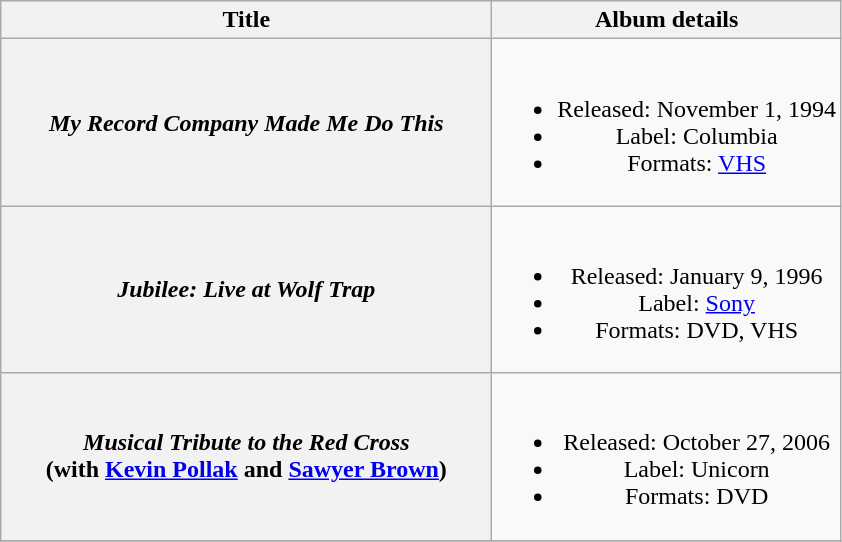<table class="wikitable plainrowheaders" style="text-align:center;">
<tr>
<th scope="col" style="width:20em;">Title</th>
<th scope="col">Album details</th>
</tr>
<tr>
<th scope="row"><em>My Record Company Made Me Do This</em></th>
<td><br><ul><li>Released: November 1, 1994</li><li>Label: Columbia</li><li>Formats: <a href='#'>VHS</a></li></ul></td>
</tr>
<tr>
<th scope="row"><em>Jubilee: Live at Wolf Trap</em></th>
<td><br><ul><li>Released: January 9, 1996</li><li>Label: <a href='#'>Sony</a></li><li>Formats: DVD, VHS</li></ul></td>
</tr>
<tr>
<th scope="row"><em>Musical Tribute to the Red Cross</em><br><span>(with <a href='#'>Kevin Pollak</a> and <a href='#'>Sawyer Brown</a>)</span></th>
<td><br><ul><li>Released: October 27, 2006</li><li>Label: Unicorn</li><li>Formats: DVD</li></ul></td>
</tr>
<tr>
</tr>
</table>
